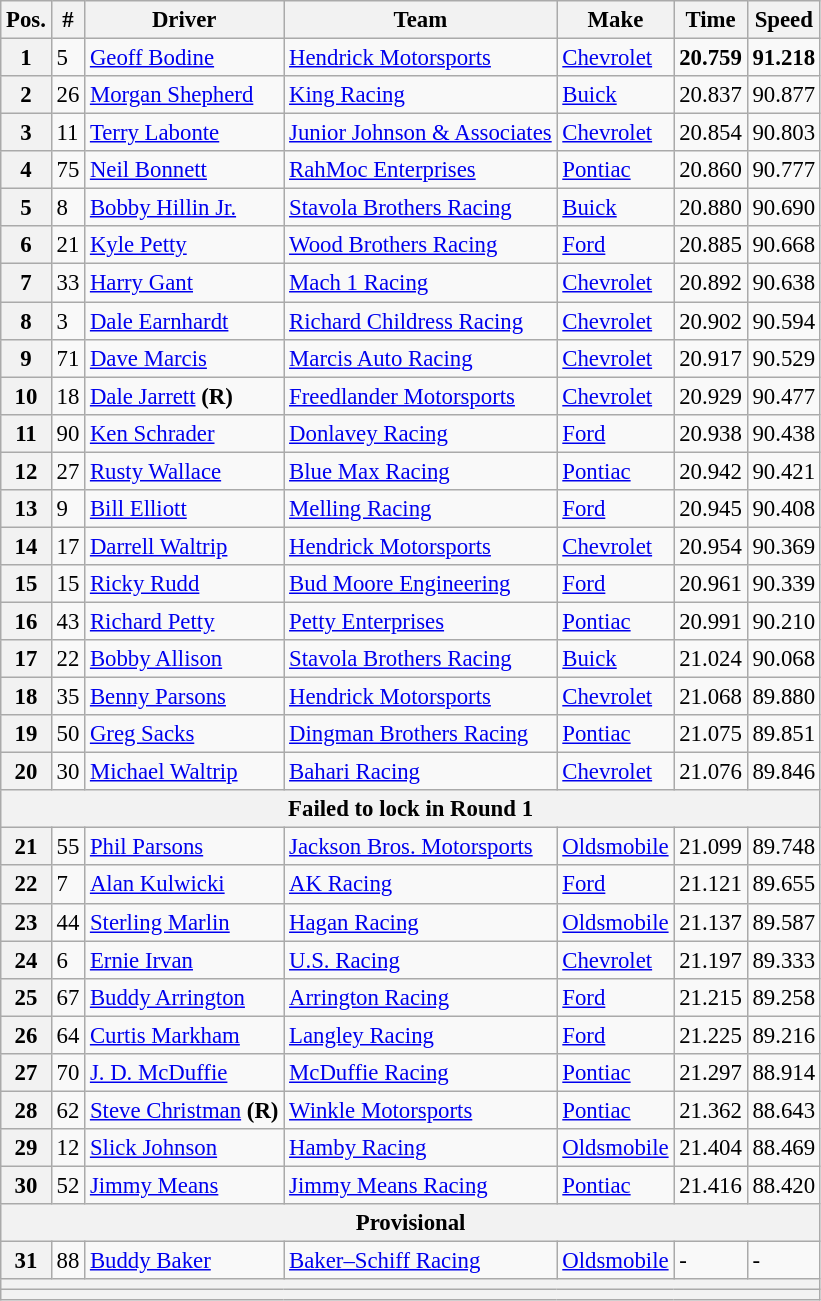<table class="wikitable" style="font-size:95%">
<tr>
<th>Pos.</th>
<th>#</th>
<th>Driver</th>
<th>Team</th>
<th>Make</th>
<th>Time</th>
<th>Speed</th>
</tr>
<tr>
<th>1</th>
<td>5</td>
<td><a href='#'>Geoff Bodine</a></td>
<td><a href='#'>Hendrick Motorsports</a></td>
<td><a href='#'>Chevrolet</a></td>
<td><strong>20.759</strong></td>
<td><strong>91.218</strong></td>
</tr>
<tr>
<th>2</th>
<td>26</td>
<td><a href='#'>Morgan Shepherd</a></td>
<td><a href='#'>King Racing</a></td>
<td><a href='#'>Buick</a></td>
<td>20.837</td>
<td>90.877</td>
</tr>
<tr>
<th>3</th>
<td>11</td>
<td><a href='#'>Terry Labonte</a></td>
<td><a href='#'>Junior Johnson & Associates</a></td>
<td><a href='#'>Chevrolet</a></td>
<td>20.854</td>
<td>90.803</td>
</tr>
<tr>
<th>4</th>
<td>75</td>
<td><a href='#'>Neil Bonnett</a></td>
<td><a href='#'>RahMoc Enterprises</a></td>
<td><a href='#'>Pontiac</a></td>
<td>20.860</td>
<td>90.777</td>
</tr>
<tr>
<th>5</th>
<td>8</td>
<td><a href='#'>Bobby Hillin Jr.</a></td>
<td><a href='#'>Stavola Brothers Racing</a></td>
<td><a href='#'>Buick</a></td>
<td>20.880</td>
<td>90.690</td>
</tr>
<tr>
<th>6</th>
<td>21</td>
<td><a href='#'>Kyle Petty</a></td>
<td><a href='#'>Wood Brothers Racing</a></td>
<td><a href='#'>Ford</a></td>
<td>20.885</td>
<td>90.668</td>
</tr>
<tr>
<th>7</th>
<td>33</td>
<td><a href='#'>Harry Gant</a></td>
<td><a href='#'>Mach 1 Racing</a></td>
<td><a href='#'>Chevrolet</a></td>
<td>20.892</td>
<td>90.638</td>
</tr>
<tr>
<th>8</th>
<td>3</td>
<td><a href='#'>Dale Earnhardt</a></td>
<td><a href='#'>Richard Childress Racing</a></td>
<td><a href='#'>Chevrolet</a></td>
<td>20.902</td>
<td>90.594</td>
</tr>
<tr>
<th>9</th>
<td>71</td>
<td><a href='#'>Dave Marcis</a></td>
<td><a href='#'>Marcis Auto Racing</a></td>
<td><a href='#'>Chevrolet</a></td>
<td>20.917</td>
<td>90.529</td>
</tr>
<tr>
<th>10</th>
<td>18</td>
<td><a href='#'>Dale Jarrett</a> <strong>(R)</strong></td>
<td><a href='#'>Freedlander Motorsports</a></td>
<td><a href='#'>Chevrolet</a></td>
<td>20.929</td>
<td>90.477</td>
</tr>
<tr>
<th>11</th>
<td>90</td>
<td><a href='#'>Ken Schrader</a></td>
<td><a href='#'>Donlavey Racing</a></td>
<td><a href='#'>Ford</a></td>
<td>20.938</td>
<td>90.438</td>
</tr>
<tr>
<th>12</th>
<td>27</td>
<td><a href='#'>Rusty Wallace</a></td>
<td><a href='#'>Blue Max Racing</a></td>
<td><a href='#'>Pontiac</a></td>
<td>20.942</td>
<td>90.421</td>
</tr>
<tr>
<th>13</th>
<td>9</td>
<td><a href='#'>Bill Elliott</a></td>
<td><a href='#'>Melling Racing</a></td>
<td><a href='#'>Ford</a></td>
<td>20.945</td>
<td>90.408</td>
</tr>
<tr>
<th>14</th>
<td>17</td>
<td><a href='#'>Darrell Waltrip</a></td>
<td><a href='#'>Hendrick Motorsports</a></td>
<td><a href='#'>Chevrolet</a></td>
<td>20.954</td>
<td>90.369</td>
</tr>
<tr>
<th>15</th>
<td>15</td>
<td><a href='#'>Ricky Rudd</a></td>
<td><a href='#'>Bud Moore Engineering</a></td>
<td><a href='#'>Ford</a></td>
<td>20.961</td>
<td>90.339</td>
</tr>
<tr>
<th>16</th>
<td>43</td>
<td><a href='#'>Richard Petty</a></td>
<td><a href='#'>Petty Enterprises</a></td>
<td><a href='#'>Pontiac</a></td>
<td>20.991</td>
<td>90.210</td>
</tr>
<tr>
<th>17</th>
<td>22</td>
<td><a href='#'>Bobby Allison</a></td>
<td><a href='#'>Stavola Brothers Racing</a></td>
<td><a href='#'>Buick</a></td>
<td>21.024</td>
<td>90.068</td>
</tr>
<tr>
<th>18</th>
<td>35</td>
<td><a href='#'>Benny Parsons</a></td>
<td><a href='#'>Hendrick Motorsports</a></td>
<td><a href='#'>Chevrolet</a></td>
<td>21.068</td>
<td>89.880</td>
</tr>
<tr>
<th>19</th>
<td>50</td>
<td><a href='#'>Greg Sacks</a></td>
<td><a href='#'>Dingman Brothers Racing</a></td>
<td><a href='#'>Pontiac</a></td>
<td>21.075</td>
<td>89.851</td>
</tr>
<tr>
<th>20</th>
<td>30</td>
<td><a href='#'>Michael Waltrip</a></td>
<td><a href='#'>Bahari Racing</a></td>
<td><a href='#'>Chevrolet</a></td>
<td>21.076</td>
<td>89.846</td>
</tr>
<tr>
<th colspan="7">Failed to lock in Round 1</th>
</tr>
<tr>
<th>21</th>
<td>55</td>
<td><a href='#'>Phil Parsons</a></td>
<td><a href='#'>Jackson Bros. Motorsports</a></td>
<td><a href='#'>Oldsmobile</a></td>
<td>21.099</td>
<td>89.748</td>
</tr>
<tr>
<th>22</th>
<td>7</td>
<td><a href='#'>Alan Kulwicki</a></td>
<td><a href='#'>AK Racing</a></td>
<td><a href='#'>Ford</a></td>
<td>21.121</td>
<td>89.655</td>
</tr>
<tr>
<th>23</th>
<td>44</td>
<td><a href='#'>Sterling Marlin</a></td>
<td><a href='#'>Hagan Racing</a></td>
<td><a href='#'>Oldsmobile</a></td>
<td>21.137</td>
<td>89.587</td>
</tr>
<tr>
<th>24</th>
<td>6</td>
<td><a href='#'>Ernie Irvan</a></td>
<td><a href='#'>U.S. Racing</a></td>
<td><a href='#'>Chevrolet</a></td>
<td>21.197</td>
<td>89.333</td>
</tr>
<tr>
<th>25</th>
<td>67</td>
<td><a href='#'>Buddy Arrington</a></td>
<td><a href='#'>Arrington Racing</a></td>
<td><a href='#'>Ford</a></td>
<td>21.215</td>
<td>89.258</td>
</tr>
<tr>
<th>26</th>
<td>64</td>
<td><a href='#'>Curtis Markham</a></td>
<td><a href='#'>Langley Racing</a></td>
<td><a href='#'>Ford</a></td>
<td>21.225</td>
<td>89.216</td>
</tr>
<tr>
<th>27</th>
<td>70</td>
<td><a href='#'>J. D. McDuffie</a></td>
<td><a href='#'>McDuffie Racing</a></td>
<td><a href='#'>Pontiac</a></td>
<td>21.297</td>
<td>88.914</td>
</tr>
<tr>
<th>28</th>
<td>62</td>
<td><a href='#'>Steve Christman</a> <strong>(R)</strong></td>
<td><a href='#'>Winkle Motorsports</a></td>
<td><a href='#'>Pontiac</a></td>
<td>21.362</td>
<td>88.643</td>
</tr>
<tr>
<th>29</th>
<td>12</td>
<td><a href='#'>Slick Johnson</a></td>
<td><a href='#'>Hamby Racing</a></td>
<td><a href='#'>Oldsmobile</a></td>
<td>21.404</td>
<td>88.469</td>
</tr>
<tr>
<th>30</th>
<td>52</td>
<td><a href='#'>Jimmy Means</a></td>
<td><a href='#'>Jimmy Means Racing</a></td>
<td><a href='#'>Pontiac</a></td>
<td>21.416</td>
<td>88.420</td>
</tr>
<tr>
<th colspan="7">Provisional</th>
</tr>
<tr>
<th>31</th>
<td>88</td>
<td><a href='#'>Buddy Baker</a></td>
<td><a href='#'>Baker–Schiff Racing</a></td>
<td><a href='#'>Oldsmobile</a></td>
<td>-</td>
<td>-</td>
</tr>
<tr>
<th colspan="7"></th>
</tr>
<tr>
<th colspan="7"></th>
</tr>
</table>
